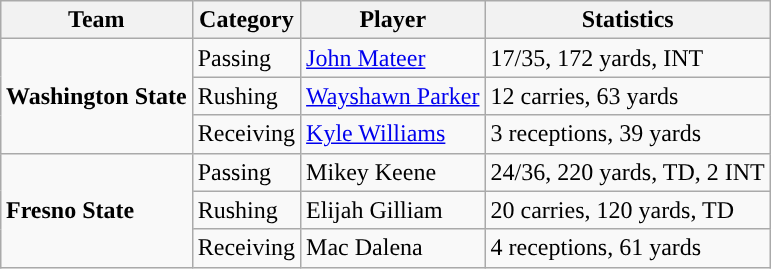<table class="wikitable" style="float: right;">
<tr>
<th>Team</th>
<th>Category</th>
<th>Player</th>
<th>Statistics</th>
</tr>
<tr>
<td rowspan=3><strong>Washington State</strong></td>
<td>Passing</td>
<td><a href='#'>John Mateer</a></td>
<td>17/35, 172 yards, INT</td>
</tr>
<tr>
<td>Rushing</td>
<td><a href='#'>Wayshawn Parker</a></td>
<td>12 carries, 63 yards</td>
</tr>
<tr>
<td>Receiving</td>
<td><a href='#'>Kyle Williams</a></td>
<td>3 receptions, 39 yards</td>
</tr>
<tr>
<td rowspan=3><strong>Fresno State</strong></td>
<td>Passing</td>
<td>Mikey Keene</td>
<td>24/36, 220 yards, TD, 2 INT</td>
</tr>
<tr>
<td>Rushing</td>
<td>Elijah Gilliam</td>
<td>20 carries, 120 yards, TD</td>
</tr>
<tr>
<td>Receiving</td>
<td>Mac Dalena</td>
<td>4 receptions, 61 yards</td>
</tr>
</table>
